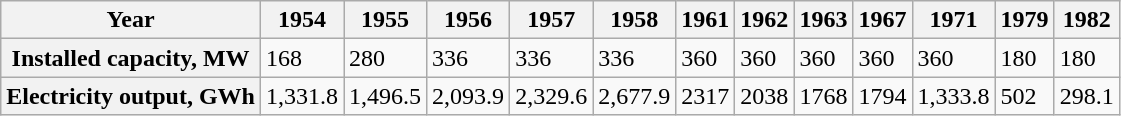<table class="wikitable">
<tr>
<th>Year</th>
<th>1954</th>
<th>1955</th>
<th>1956</th>
<th>1957</th>
<th>1958</th>
<th>1961</th>
<th>1962</th>
<th>1963</th>
<th>1967</th>
<th>1971</th>
<th>1979</th>
<th>1982</th>
</tr>
<tr>
<th>Installed capacity, MW</th>
<td>168</td>
<td>280</td>
<td>336</td>
<td>336</td>
<td>336</td>
<td>360</td>
<td>360</td>
<td>360</td>
<td>360</td>
<td>360</td>
<td>180</td>
<td>180</td>
</tr>
<tr>
<th>Electricity output, GWh</th>
<td>1,331.8</td>
<td>1,496.5</td>
<td>2,093.9</td>
<td>2,329.6</td>
<td>2,677.9</td>
<td>2317</td>
<td>2038</td>
<td>1768</td>
<td>1794</td>
<td>1,333.8</td>
<td>502</td>
<td>298.1</td>
</tr>
</table>
